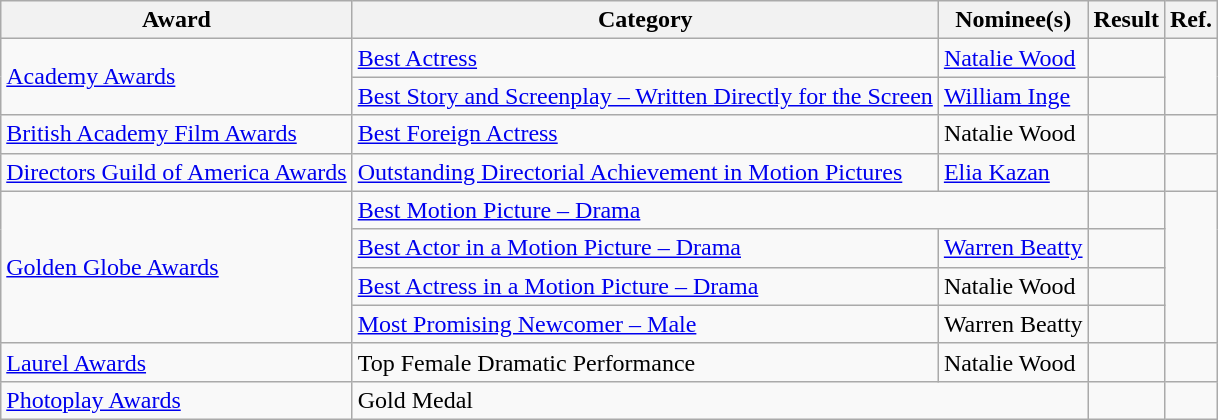<table class="wikitable plainrowheaders">
<tr>
<th>Award</th>
<th>Category</th>
<th>Nominee(s)</th>
<th>Result</th>
<th>Ref.</th>
</tr>
<tr>
<td rowspan="2"><a href='#'>Academy Awards</a></td>
<td><a href='#'>Best Actress</a></td>
<td><a href='#'>Natalie Wood</a></td>
<td></td>
<td align="center" rowspan="2"></td>
</tr>
<tr>
<td><a href='#'>Best Story and Screenplay – Written Directly for the Screen</a></td>
<td><a href='#'>William Inge</a></td>
<td></td>
</tr>
<tr>
<td><a href='#'>British Academy Film Awards</a></td>
<td><a href='#'>Best Foreign Actress</a></td>
<td>Natalie Wood</td>
<td></td>
<td align="center"></td>
</tr>
<tr>
<td><a href='#'>Directors Guild of America Awards</a></td>
<td><a href='#'>Outstanding Directorial Achievement in Motion Pictures</a></td>
<td><a href='#'>Elia Kazan</a></td>
<td></td>
<td align="center"></td>
</tr>
<tr>
<td rowspan="4"><a href='#'>Golden Globe Awards</a></td>
<td colspan="2"><a href='#'>Best Motion Picture – Drama</a></td>
<td></td>
<td align="center" rowspan="4"> <br> </td>
</tr>
<tr>
<td><a href='#'>Best Actor in a Motion Picture – Drama</a></td>
<td><a href='#'>Warren Beatty</a></td>
<td></td>
</tr>
<tr>
<td><a href='#'>Best Actress in a Motion Picture – Drama</a></td>
<td>Natalie Wood</td>
<td></td>
</tr>
<tr>
<td><a href='#'>Most Promising Newcomer – Male</a></td>
<td>Warren Beatty</td>
<td></td>
</tr>
<tr>
<td><a href='#'>Laurel Awards</a></td>
<td>Top Female Dramatic Performance</td>
<td>Natalie Wood</td>
<td></td>
<td align="center"></td>
</tr>
<tr>
<td><a href='#'>Photoplay Awards</a></td>
<td colspan="2">Gold Medal</td>
<td></td>
<td align="center"></td>
</tr>
</table>
